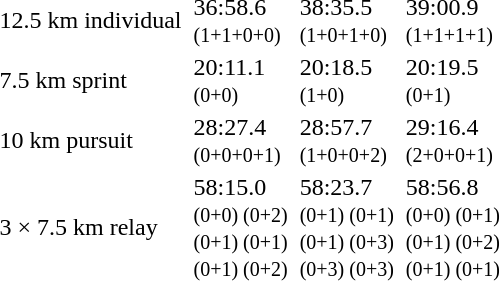<table>
<tr>
<td>12.5 km individual<br><em></em></td>
<td></td>
<td>36:58.6<br><small>(1+1+0+0)</small></td>
<td></td>
<td>38:35.5<br><small>(1+0+1+0)</small></td>
<td></td>
<td>39:00.9<br><small>(1+1+1+1)</small></td>
</tr>
<tr>
<td>7.5 km sprint<br><em></em></td>
<td></td>
<td>20:11.1<br><small>(0+0)</small></td>
<td></td>
<td>20:18.5<br><small>(1+0)</small></td>
<td></td>
<td>20:19.5<br><small>(0+1)</small></td>
</tr>
<tr>
<td>10 km pursuit<br><em></em></td>
<td></td>
<td>28:27.4<br><small>(0+0+0+1)</small></td>
<td></td>
<td>28:57.7<br><small>(1+0+0+2)</small></td>
<td></td>
<td>29:16.4<br><small>(2+0+0+1)</small></td>
</tr>
<tr>
<td>3 × 7.5 km relay<br><em></em></td>
<td></td>
<td>58:15.0<br><small>(0+0) (0+2)<br>(0+1) (0+1)<br>(0+1) (0+2)</small></td>
<td></td>
<td>58:23.7<br><small>(0+1) (0+1)<br>(0+1) (0+3)<br>(0+3) (0+3)</small></td>
<td></td>
<td>58:56.8<br><small>(0+0) (0+1)<br>(0+1) (0+2)<br>(0+1) (0+1)</small></td>
</tr>
</table>
